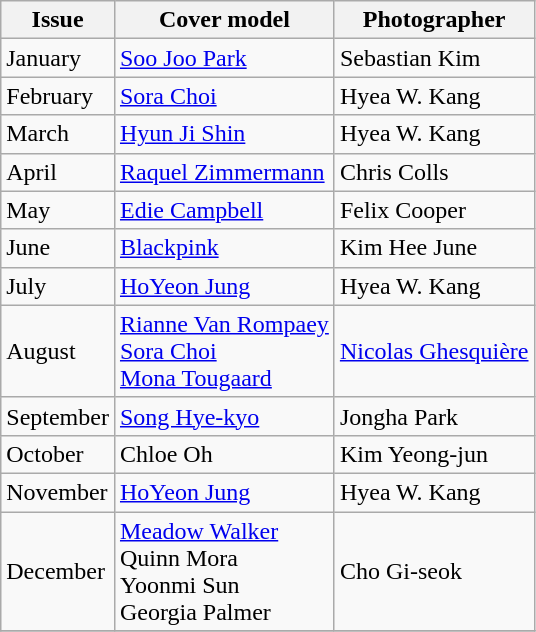<table class="sortable wikitable">
<tr>
<th>Issue</th>
<th>Cover model</th>
<th>Photographer</th>
</tr>
<tr>
<td>January</td>
<td><a href='#'>Soo Joo Park</a></td>
<td>Sebastian Kim</td>
</tr>
<tr>
<td>February</td>
<td><a href='#'>Sora Choi</a></td>
<td>Hyea W. Kang</td>
</tr>
<tr>
<td>March</td>
<td><a href='#'>Hyun Ji Shin</a></td>
<td>Hyea W. Kang</td>
</tr>
<tr>
<td>April</td>
<td><a href='#'>Raquel Zimmermann</a></td>
<td>Chris Colls</td>
</tr>
<tr>
<td>May</td>
<td><a href='#'>Edie Campbell</a></td>
<td>Felix Cooper</td>
</tr>
<tr>
<td>June</td>
<td><a href='#'>Blackpink</a></td>
<td>Kim Hee June</td>
</tr>
<tr>
<td>July</td>
<td><a href='#'>HoYeon Jung</a></td>
<td>Hyea W. Kang</td>
</tr>
<tr>
<td>August</td>
<td><a href='#'>Rianne Van Rompaey</a><br><a href='#'>Sora Choi</a><br><a href='#'>Mona Tougaard</a></td>
<td><a href='#'>Nicolas Ghesquière</a></td>
</tr>
<tr>
<td>September</td>
<td><a href='#'>Song Hye-kyo</a></td>
<td>Jongha Park</td>
</tr>
<tr>
<td>October</td>
<td>Chloe Oh</td>
<td>Kim Yeong-jun</td>
</tr>
<tr>
<td>November</td>
<td><a href='#'>HoYeon Jung</a></td>
<td>Hyea W. Kang</td>
</tr>
<tr>
<td>December</td>
<td><a href='#'>Meadow Walker</a> <br>Quinn Mora<br> Yoonmi Sun <br> Georgia Palmer</td>
<td>Cho Gi-seok</td>
</tr>
<tr>
</tr>
</table>
